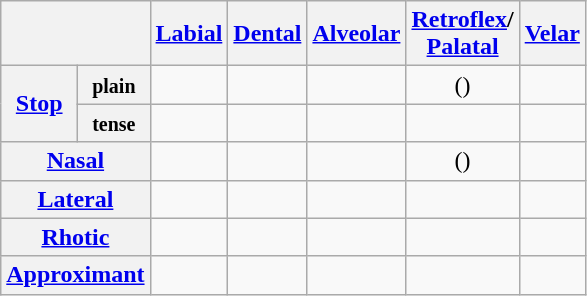<table class="wikitable" style=text-align:center>
<tr>
<th colspan="2"></th>
<th><a href='#'>Labial</a></th>
<th><a href='#'>Dental</a></th>
<th><a href='#'>Alveolar</a></th>
<th><a href='#'>Retroflex</a>/<br><a href='#'>Palatal</a></th>
<th><a href='#'>Velar</a></th>
</tr>
<tr style="text-align: center;">
<th rowspan="2"><a href='#'>Stop</a></th>
<th><small>plain</small></th>
<td></td>
<td></td>
<td></td>
<td>()</td>
<td></td>
</tr>
<tr>
<th><small>tense</small></th>
<td></td>
<td></td>
<td></td>
<td></td>
<td></td>
</tr>
<tr style="text-align: center;">
<th colspan="2"><a href='#'>Nasal</a></th>
<td></td>
<td></td>
<td></td>
<td>()</td>
<td></td>
</tr>
<tr style="text-align: center;">
<th colspan="2"><a href='#'>Lateral</a></th>
<td></td>
<td></td>
<td></td>
<td></td>
<td></td>
</tr>
<tr style="text-align: center;">
<th colspan="2"><a href='#'>Rhotic</a></th>
<td></td>
<td></td>
<td></td>
<td></td>
<td></td>
</tr>
<tr style="text-align: center;">
<th colspan="2"><a href='#'>Approximant</a></th>
<td></td>
<td></td>
<td></td>
<td></td>
<td></td>
</tr>
</table>
